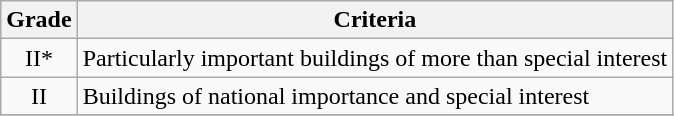<table class="wikitable" border="1">
<tr>
<th>Grade</th>
<th>Criteria</th>
</tr>
<tr>
<td align="center" >II*</td>
<td>Particularly important buildings of more than special interest</td>
</tr>
<tr>
<td align="center" >II</td>
<td>Buildings of national importance and special interest</td>
</tr>
<tr>
</tr>
</table>
